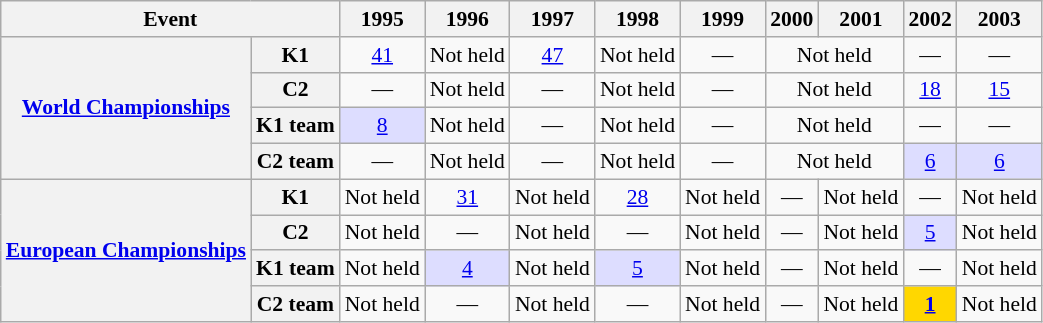<table class="wikitable plainrowheaders" style=font-size:90%>
<tr>
<th scope="col" colspan=2>Event</th>
<th scope="col">1995</th>
<th scope="col">1996</th>
<th scope="col">1997</th>
<th scope="col">1998</th>
<th scope="col">1999</th>
<th scope="col">2000</th>
<th scope="col">2001</th>
<th scope="col">2002</th>
<th scope="col">2003</th>
</tr>
<tr style="text-align:center;">
<th scope="row" rowspan=4><a href='#'>World Championships</a></th>
<th scope="row">K1</th>
<td><a href='#'>41</a></td>
<td>Not held</td>
<td><a href='#'>47</a></td>
<td>Not held</td>
<td>—</td>
<td colspan=2>Not held</td>
<td>—</td>
<td>—</td>
</tr>
<tr style="text-align:center;">
<th scope="row">C2</th>
<td>—</td>
<td>Not held</td>
<td>—</td>
<td>Not held</td>
<td>—</td>
<td colspan=2>Not held</td>
<td><a href='#'>18</a></td>
<td><a href='#'>15</a></td>
</tr>
<tr style="text-align:center;">
<th scope="row">K1 team</th>
<td style="background:#ddf;"><a href='#'>8</a></td>
<td>Not held</td>
<td>—</td>
<td>Not held</td>
<td>—</td>
<td colspan=2>Not held</td>
<td>—</td>
<td>—</td>
</tr>
<tr style="text-align:center;">
<th scope="row">C2 team</th>
<td>—</td>
<td>Not held</td>
<td>—</td>
<td>Not held</td>
<td>—</td>
<td colspan=2>Not held</td>
<td style="background:#ddf;"><a href='#'>6</a></td>
<td style="background:#ddf;"><a href='#'>6</a></td>
</tr>
<tr style="text-align:center;">
<th scope="row" rowspan=4><a href='#'>European Championships</a></th>
<th scope="row">K1</th>
<td>Not held</td>
<td><a href='#'>31</a></td>
<td>Not held</td>
<td><a href='#'>28</a></td>
<td>Not held</td>
<td>—</td>
<td>Not held</td>
<td>—</td>
<td>Not held</td>
</tr>
<tr style="text-align:center;">
<th scope="row">C2</th>
<td>Not held</td>
<td>—</td>
<td>Not held</td>
<td>—</td>
<td>Not held</td>
<td>—</td>
<td>Not held</td>
<td style="background:#ddf;"><a href='#'>5</a></td>
<td>Not held</td>
</tr>
<tr style="text-align:center;">
<th scope="row">K1 team</th>
<td>Not held</td>
<td style="background:#ddf;"><a href='#'>4</a></td>
<td>Not held</td>
<td style="background:#ddf;"><a href='#'>5</a></td>
<td>Not held</td>
<td>—</td>
<td>Not held</td>
<td>—</td>
<td>Not held</td>
</tr>
<tr style="text-align:center;">
<th scope="row">C2 team</th>
<td>Not held</td>
<td>—</td>
<td>Not held</td>
<td>—</td>
<td>Not held</td>
<td>—</td>
<td>Not held</td>
<td style="background:gold;"><a href='#'><strong>1</strong></a></td>
<td>Not held</td>
</tr>
</table>
